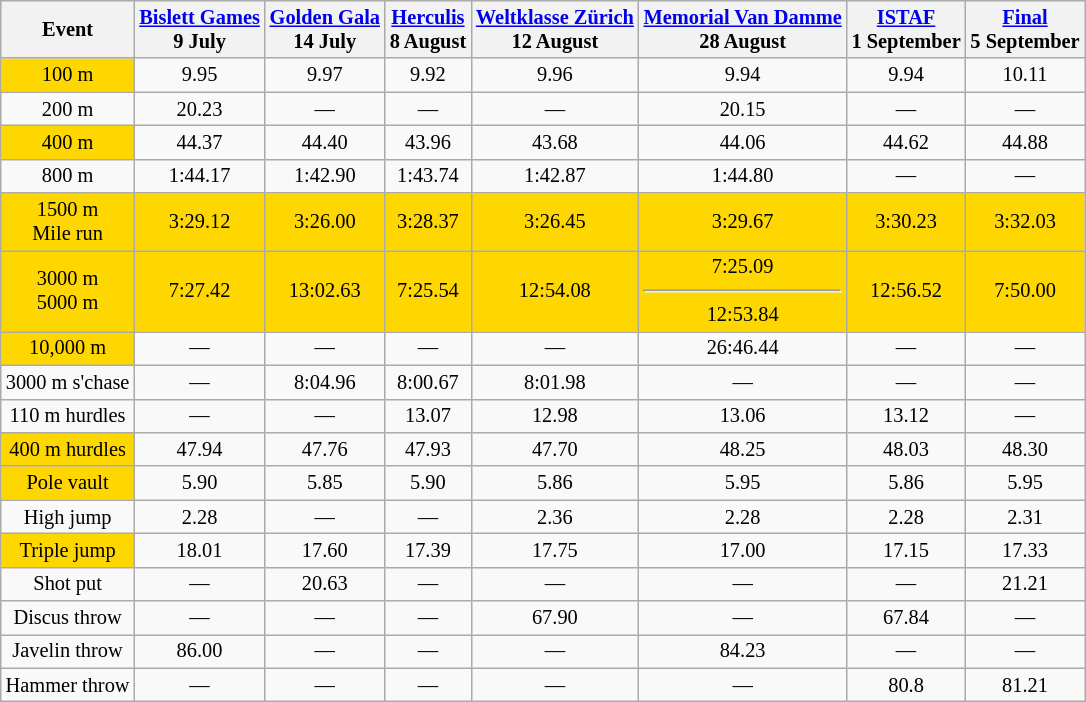<table class="wikitable" style="text-align: center; font-size: 85%; border">
<tr>
<th>Event</th>
<th><a href='#'>Bislett Games</a> <br>9 July</th>
<th><a href='#'>Golden Gala</a> <br>14 July</th>
<th><a href='#'>Herculis</a> <br>8 August</th>
<th><a href='#'>Weltklasse Zürich</a> <br>12 August</th>
<th><a href='#'>Memorial Van Damme</a> <br>28 August</th>
<th><a href='#'>ISTAF</a> <br>1 September</th>
<th><a href='#'>Final</a><br>5 September</th>
</tr>
<tr>
<td bgcolor=gold>100 m</td>
<td> 9.95</td>
<td> 9.97</td>
<td> 9.92</td>
<td> 9.96</td>
<td> 9.94</td>
<td> 9.94</td>
<td> 10.11</td>
</tr>
<tr>
<td>200 m</td>
<td> 20.23</td>
<td>—</td>
<td>—</td>
<td>—</td>
<td> 20.15</td>
<td>—</td>
<td>—</td>
</tr>
<tr>
<td bgcolor=gold>400 m</td>
<td> 44.37</td>
<td> 44.40</td>
<td> 43.96</td>
<td> 43.68</td>
<td> 44.06</td>
<td> 44.62</td>
<td> 44.88</td>
</tr>
<tr>
<td>800 m</td>
<td> 1:44.17</td>
<td> 1:42.90</td>
<td> 1:43.74</td>
<td> 1:42.87</td>
<td> 1:44.80</td>
<td>—</td>
<td>—</td>
</tr>
<tr bgcolor=gold>
<td bgcolor=gold>1500 m  <br> Mile run</td>
<td> 3:29.12</td>
<td> 3:26.00 </td>
<td> 3:28.37</td>
<td> 3:26.45</td>
<td> 3:29.67</td>
<td> 3:30.23</td>
<td> 3:32.03</td>
</tr>
<tr bgcolor=gold>
<td bgcolor=gold>3000 m <br> 5000 m</td>
<td> 7:27.42</td>
<td> 13:02.63</td>
<td> 7:25.54</td>
<td> 12:54.08</td>
<td> 7:25.09<hr> 12:53.84</td>
<td> 12:56.52</td>
<td> 7:50.00</td>
</tr>
<tr>
<td bgcolor=gold>10,000 m</td>
<td>—</td>
<td>—</td>
<td>—</td>
<td>—</td>
<td> 26:46.44</td>
<td>—</td>
<td>—</td>
</tr>
<tr>
<td>3000 m s'chase</td>
<td>—</td>
<td> 8:04.96</td>
<td> 8:00.67</td>
<td> 8:01.98</td>
<td>—</td>
<td>—</td>
<td>—</td>
</tr>
<tr>
<td>110 m hurdles</td>
<td>—</td>
<td>—</td>
<td> 13.07</td>
<td> 12.98</td>
<td> 13.06</td>
<td> 13.12</td>
<td>—</td>
</tr>
<tr>
<td bgcolor=gold>400 m hurdles</td>
<td> 47.94</td>
<td> 47.76</td>
<td> 47.93</td>
<td> 47.70</td>
<td> 48.25</td>
<td> 48.03</td>
<td> 48.30</td>
</tr>
<tr>
<td bgcolor=gold>Pole vault</td>
<td> 5.90</td>
<td> 5.85</td>
<td> 5.90</td>
<td> 5.86</td>
<td> 5.95</td>
<td> 5.86</td>
<td> 5.95</td>
</tr>
<tr>
<td>High jump</td>
<td> 2.28</td>
<td>—</td>
<td>—</td>
<td> 2.36</td>
<td> 2.28</td>
<td> 2.28</td>
<td> 2.31</td>
</tr>
<tr>
<td bgcolor=gold>Triple jump</td>
<td> 18.01</td>
<td> 17.60</td>
<td> 17.39</td>
<td> 17.75</td>
<td> 17.00</td>
<td> 17.15</td>
<td> 17.33</td>
</tr>
<tr>
<td>Shot put</td>
<td>—</td>
<td> 20.63</td>
<td>—</td>
<td>—</td>
<td>—</td>
<td>—</td>
<td> 21.21</td>
</tr>
<tr>
<td>Discus throw</td>
<td>—</td>
<td>—</td>
<td>—</td>
<td> 67.90</td>
<td>—</td>
<td> 67.84</td>
<td>—</td>
</tr>
<tr>
<td>Javelin throw</td>
<td> 86.00</td>
<td>—</td>
<td>—</td>
<td>—</td>
<td> 84.23</td>
<td>—</td>
<td>—</td>
</tr>
<tr>
<td>Hammer throw</td>
<td>—</td>
<td>—</td>
<td>—</td>
<td>—</td>
<td>—</td>
<td> 80.8</td>
<td> 81.21</td>
</tr>
</table>
